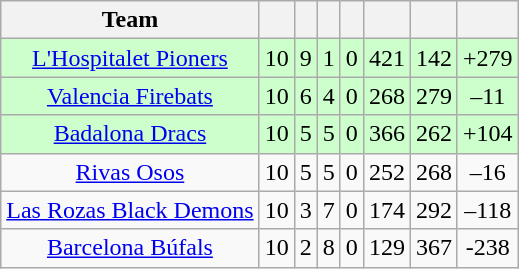<table class="wikitable sortable" style="text-align: center;">
<tr>
<th>Team</th>
<th></th>
<th></th>
<th></th>
<th></th>
<th></th>
<th></th>
<th></th>
</tr>
<tr ! style="background:#cfc;">
<td><a href='#'>L'Hospitalet Pioners</a></td>
<td>10</td>
<td>9</td>
<td>1</td>
<td>0</td>
<td>421</td>
<td>142</td>
<td>+279</td>
</tr>
<tr ! style="background:#cfc;">
<td><a href='#'>Valencia Firebats</a></td>
<td>10</td>
<td>6</td>
<td>4</td>
<td>0</td>
<td>268</td>
<td>279</td>
<td>–11</td>
</tr>
<tr ! style="background:#cfc;">
<td><a href='#'>Badalona Dracs</a></td>
<td>10</td>
<td>5</td>
<td>5</td>
<td>0</td>
<td>366</td>
<td>262</td>
<td>+104</td>
</tr>
<tr>
<td><a href='#'>Rivas Osos</a></td>
<td>10</td>
<td>5</td>
<td>5</td>
<td>0</td>
<td>252</td>
<td>268</td>
<td>–16</td>
</tr>
<tr>
<td><a href='#'>Las Rozas Black Demons</a></td>
<td>10</td>
<td>3</td>
<td>7</td>
<td>0</td>
<td>174</td>
<td>292</td>
<td>–118</td>
</tr>
<tr>
<td><a href='#'>Barcelona Búfals</a></td>
<td>10</td>
<td>2</td>
<td>8</td>
<td>0</td>
<td>129</td>
<td>367</td>
<td>-238</td>
</tr>
</table>
